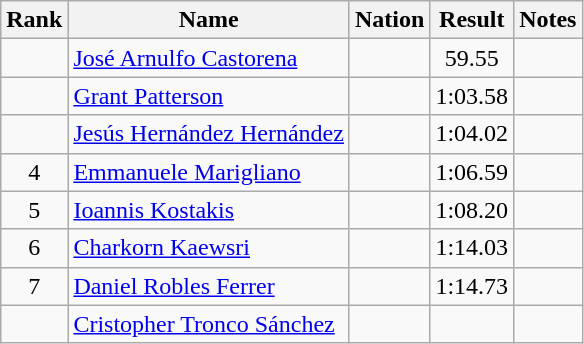<table class="wikitable sortable" style="text-align:center">
<tr>
<th>Rank</th>
<th>Name</th>
<th>Nation</th>
<th>Result</th>
<th>Notes</th>
</tr>
<tr>
<td></td>
<td align=left><a href='#'>José Arnulfo Castorena</a></td>
<td align=left></td>
<td>59.55</td>
<td></td>
</tr>
<tr>
<td></td>
<td align=left><a href='#'>Grant Patterson</a></td>
<td align=left></td>
<td>1:03.58</td>
<td></td>
</tr>
<tr>
<td></td>
<td align=left><a href='#'>Jesús Hernández Hernández</a></td>
<td align=left></td>
<td>1:04.02</td>
<td></td>
</tr>
<tr>
<td>4</td>
<td align=left><a href='#'>Emmanuele Marigliano</a></td>
<td align=left></td>
<td>1:06.59</td>
<td></td>
</tr>
<tr>
<td>5</td>
<td align=left><a href='#'>Ioannis Kostakis</a></td>
<td align=left></td>
<td>1:08.20</td>
<td></td>
</tr>
<tr>
<td>6</td>
<td align=left><a href='#'>Charkorn Kaewsri</a></td>
<td align=left></td>
<td>1:14.03</td>
<td></td>
</tr>
<tr>
<td>7</td>
<td align=left><a href='#'>Daniel Robles Ferrer</a></td>
<td align=left></td>
<td>1:14.73</td>
<td></td>
</tr>
<tr>
<td></td>
<td align=left><a href='#'>Cristopher Tronco Sánchez</a></td>
<td align=left></td>
<td data-sort-value=9:99.99></td>
<td></td>
</tr>
</table>
